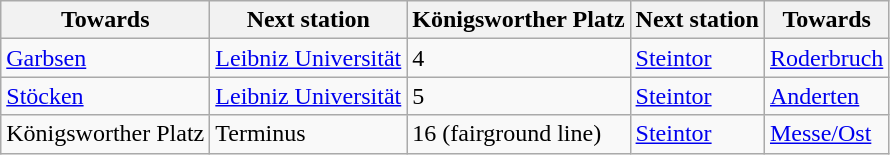<table class="wikitable sortable">
<tr>
<th>Towards</th>
<th>Next station</th>
<th>Königsworther Platz</th>
<th>Next station</th>
<th>Towards</th>
</tr>
<tr>
<td><a href='#'>Garbsen</a></td>
<td><a href='#'>Leibniz Universität</a></td>
<td>4</td>
<td><a href='#'>Steintor</a></td>
<td><a href='#'>Roderbruch</a></td>
</tr>
<tr>
<td><a href='#'>Stöcken</a></td>
<td><a href='#'>Leibniz Universität</a></td>
<td>5</td>
<td><a href='#'>Steintor</a></td>
<td><a href='#'>Anderten</a></td>
</tr>
<tr>
<td>Königsworther Platz</td>
<td>Terminus</td>
<td>16 (fairground line)</td>
<td><a href='#'>Steintor</a></td>
<td><a href='#'>Messe/Ost</a></td>
</tr>
</table>
